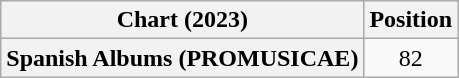<table class="wikitable plainrowheaders" style="text-align:center">
<tr>
<th scope="col">Chart (2023)</th>
<th scope="col">Position</th>
</tr>
<tr>
<th scope="row">Spanish Albums (PROMUSICAE)</th>
<td>82</td>
</tr>
</table>
